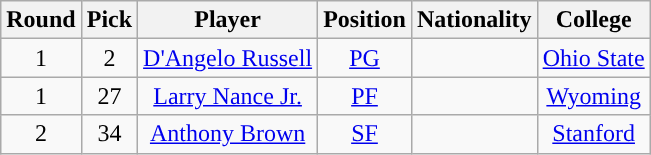<table class="wikitable sortable sortable">
<tr>
<th>Round</th>
<th>Pick</th>
<th>Player</th>
<th>Position</th>
<th>Nationality</th>
<th>College</th>
</tr>
<tr style="text-align: center">
<td>1</td>
<td>2</td>
<td><a href='#'>D'Angelo Russell</a></td>
<td><a href='#'>PG</a></td>
<td></td>
<td><a href='#'>Ohio State</a></td>
</tr>
<tr style="text-align: center">
<td>1</td>
<td>27</td>
<td><a href='#'>Larry Nance Jr.</a></td>
<td><a href='#'>PF</a></td>
<td></td>
<td><a href='#'>Wyoming</a></td>
</tr>
<tr style="text-align: center">
<td>2</td>
<td>34</td>
<td><a href='#'>Anthony Brown</a></td>
<td><a href='#'>SF</a></td>
<td></td>
<td><a href='#'>Stanford</a></td>
</tr>
</table>
